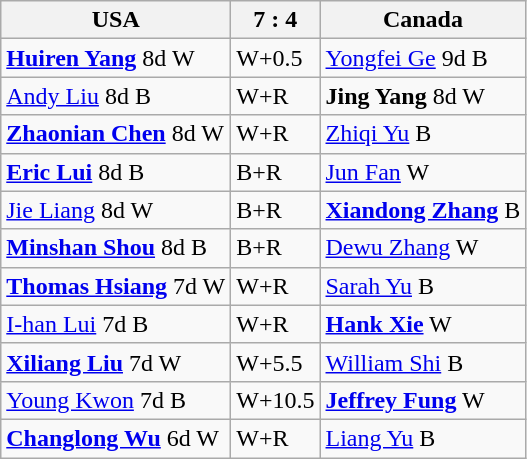<table class="wikitable">
<tr>
<th>USA</th>
<th>7 : 4</th>
<th>Canada</th>
</tr>
<tr>
<td><strong><a href='#'>Huiren Yang</a></strong> 8d W</td>
<td>W+0.5</td>
<td><a href='#'>Yongfei Ge</a> 9d B</td>
</tr>
<tr>
<td><a href='#'>Andy Liu</a> 8d B</td>
<td>W+R</td>
<td><strong>Jing Yang</strong> 8d W</td>
</tr>
<tr>
<td><strong><a href='#'>Zhaonian Chen</a></strong> 8d W</td>
<td>W+R</td>
<td><a href='#'>Zhiqi Yu</a> B</td>
</tr>
<tr>
<td><strong><a href='#'>Eric Lui</a></strong> 8d B</td>
<td>B+R</td>
<td><a href='#'>Jun Fan</a> W</td>
</tr>
<tr>
<td><a href='#'>Jie Liang</a> 8d W</td>
<td>B+R</td>
<td><strong><a href='#'>Xiandong Zhang</a></strong> B</td>
</tr>
<tr>
<td><strong><a href='#'>Minshan Shou</a></strong> 8d B</td>
<td>B+R</td>
<td><a href='#'>Dewu Zhang</a> W</td>
</tr>
<tr>
<td><strong><a href='#'>Thomas Hsiang</a></strong> 7d W</td>
<td>W+R</td>
<td><a href='#'>Sarah Yu</a> B</td>
</tr>
<tr>
<td><a href='#'>I-han Lui</a> 7d B</td>
<td>W+R</td>
<td><strong><a href='#'>Hank Xie</a></strong> W</td>
</tr>
<tr>
<td><strong><a href='#'>Xiliang Liu</a></strong> 7d W</td>
<td>W+5.5</td>
<td><a href='#'>William Shi</a> B</td>
</tr>
<tr>
<td><a href='#'>Young Kwon</a> 7d B</td>
<td>W+10.5</td>
<td><strong><a href='#'>Jeffrey Fung</a></strong> W</td>
</tr>
<tr>
<td><strong><a href='#'>Changlong Wu</a></strong> 6d W</td>
<td>W+R</td>
<td><a href='#'>Liang Yu</a> B</td>
</tr>
</table>
